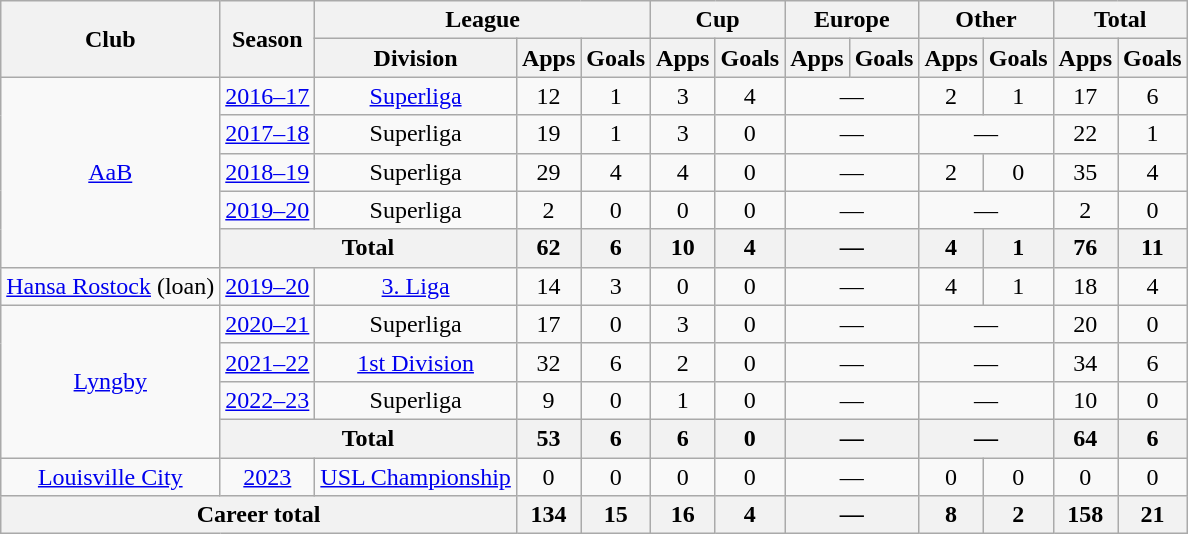<table class="wikitable" style="text-align:center">
<tr>
<th rowspan="2">Club</th>
<th rowspan="2">Season</th>
<th colspan="3">League</th>
<th colspan="2">Cup</th>
<th colspan="2">Europe</th>
<th colspan="2">Other</th>
<th colspan="2">Total</th>
</tr>
<tr>
<th>Division</th>
<th>Apps</th>
<th>Goals</th>
<th>Apps</th>
<th>Goals</th>
<th>Apps</th>
<th>Goals</th>
<th>Apps</th>
<th>Goals</th>
<th>Apps</th>
<th>Goals</th>
</tr>
<tr>
<td rowspan="5"><a href='#'>AaB</a></td>
<td><a href='#'>2016–17</a></td>
<td><a href='#'>Superliga</a></td>
<td>12</td>
<td>1</td>
<td>3</td>
<td>4</td>
<td colspan="2">—</td>
<td>2</td>
<td>1</td>
<td>17</td>
<td>6</td>
</tr>
<tr>
<td><a href='#'>2017–18</a></td>
<td>Superliga</td>
<td>19</td>
<td>1</td>
<td>3</td>
<td>0</td>
<td colspan="2">—</td>
<td colspan="2">—</td>
<td>22</td>
<td>1</td>
</tr>
<tr>
<td><a href='#'>2018–19</a></td>
<td>Superliga</td>
<td>29</td>
<td>4</td>
<td>4</td>
<td>0</td>
<td colspan="2">—</td>
<td>2</td>
<td>0</td>
<td>35</td>
<td>4</td>
</tr>
<tr>
<td><a href='#'>2019–20</a></td>
<td>Superliga</td>
<td>2</td>
<td>0</td>
<td>0</td>
<td>0</td>
<td colspan="2">—</td>
<td colspan="2">—</td>
<td>2</td>
<td>0</td>
</tr>
<tr>
<th colspan="2">Total</th>
<th>62</th>
<th>6</th>
<th>10</th>
<th>4</th>
<th colspan="2">—</th>
<th>4</th>
<th>1</th>
<th>76</th>
<th>11</th>
</tr>
<tr>
<td><a href='#'>Hansa Rostock</a> (loan)</td>
<td><a href='#'>2019–20</a></td>
<td><a href='#'>3. Liga</a></td>
<td>14</td>
<td>3</td>
<td>0</td>
<td>0</td>
<td colspan="2">—</td>
<td>4</td>
<td>1</td>
<td>18</td>
<td>4</td>
</tr>
<tr>
<td rowspan="4"><a href='#'>Lyngby</a></td>
<td><a href='#'>2020–21</a></td>
<td>Superliga</td>
<td>17</td>
<td>0</td>
<td>3</td>
<td>0</td>
<td colspan="2">—</td>
<td colspan="2">—</td>
<td>20</td>
<td>0</td>
</tr>
<tr>
<td><a href='#'>2021–22</a></td>
<td><a href='#'>1st Division</a></td>
<td>32</td>
<td>6</td>
<td>2</td>
<td>0</td>
<td colspan="2">—</td>
<td colspan="2">—</td>
<td>34</td>
<td>6</td>
</tr>
<tr>
<td><a href='#'>2022–23</a></td>
<td>Superliga</td>
<td>9</td>
<td>0</td>
<td>1</td>
<td>0</td>
<td colspan="2">—</td>
<td colspan="2">—</td>
<td>10</td>
<td>0</td>
</tr>
<tr>
<th colspan="2">Total</th>
<th>53</th>
<th>6</th>
<th>6</th>
<th>0</th>
<th colspan="2">—</th>
<th colspan="2">—</th>
<th>64</th>
<th>6</th>
</tr>
<tr>
<td><a href='#'>Louisville City</a></td>
<td><a href='#'>2023</a></td>
<td><a href='#'>USL Championship</a></td>
<td>0</td>
<td>0</td>
<td>0</td>
<td>0</td>
<td colspan="2">—</td>
<td>0</td>
<td>0</td>
<td>0</td>
<td>0</td>
</tr>
<tr>
<th colspan="3">Career total</th>
<th>134</th>
<th>15</th>
<th>16</th>
<th>4</th>
<th colspan="2">—</th>
<th>8</th>
<th>2</th>
<th>158</th>
<th>21</th>
</tr>
</table>
